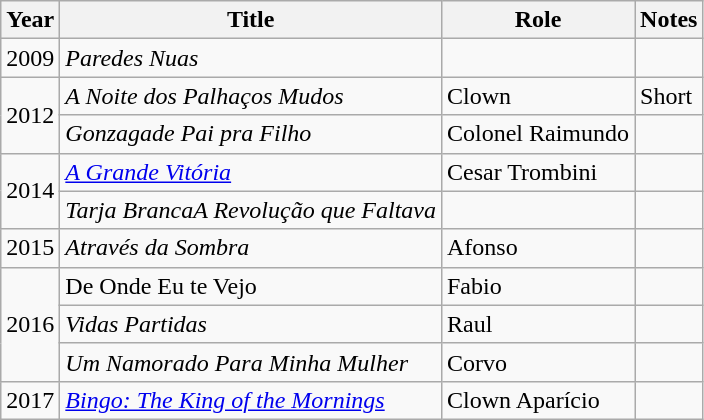<table class="wikitable">
<tr>
<th>Year</th>
<th>Title</th>
<th>Role</th>
<th>Notes</th>
</tr>
<tr>
<td>2009</td>
<td><em>Paredes Nuas</em></td>
<td></td>
<td></td>
</tr>
<tr>
<td Rowspan = 2>2012</td>
<td><em>A Noite dos Palhaços Mudos</em></td>
<td>Clown</td>
<td>Short</td>
</tr>
<tr>
<td><em>Gonzaga</em><em>de Pai pra Filho</em></td>
<td>Colonel Raimundo</td>
<td></td>
</tr>
<tr>
<td Rowspan = 2>2014</td>
<td><em><a href='#'>A Grande Vitória</a></em></td>
<td>Cesar Trombini</td>
<td></td>
</tr>
<tr>
<td><em>Tarja Branca</em><em>A Revolução que Faltava</em></td>
<td></td>
<td></td>
</tr>
<tr>
<td>2015</td>
<td><em>Através da Sombra</em></td>
<td>Afonso</td>
<td></td>
</tr>
<tr>
<td rowspan = 3>2016</td>
<td>De Onde Eu te Vejo</td>
<td>Fabio</td>
<td></td>
</tr>
<tr>
<td><em>Vidas Partidas</em></td>
<td>Raul</td>
<td></td>
</tr>
<tr>
<td><em>Um Namorado Para Minha Mulher</em></td>
<td>Corvo</td>
<td></td>
</tr>
<tr>
<td>2017</td>
<td><em><a href='#'>Bingo: The King of the Mornings</a></em></td>
<td>Clown Aparício</td>
<td></td>
</tr>
</table>
